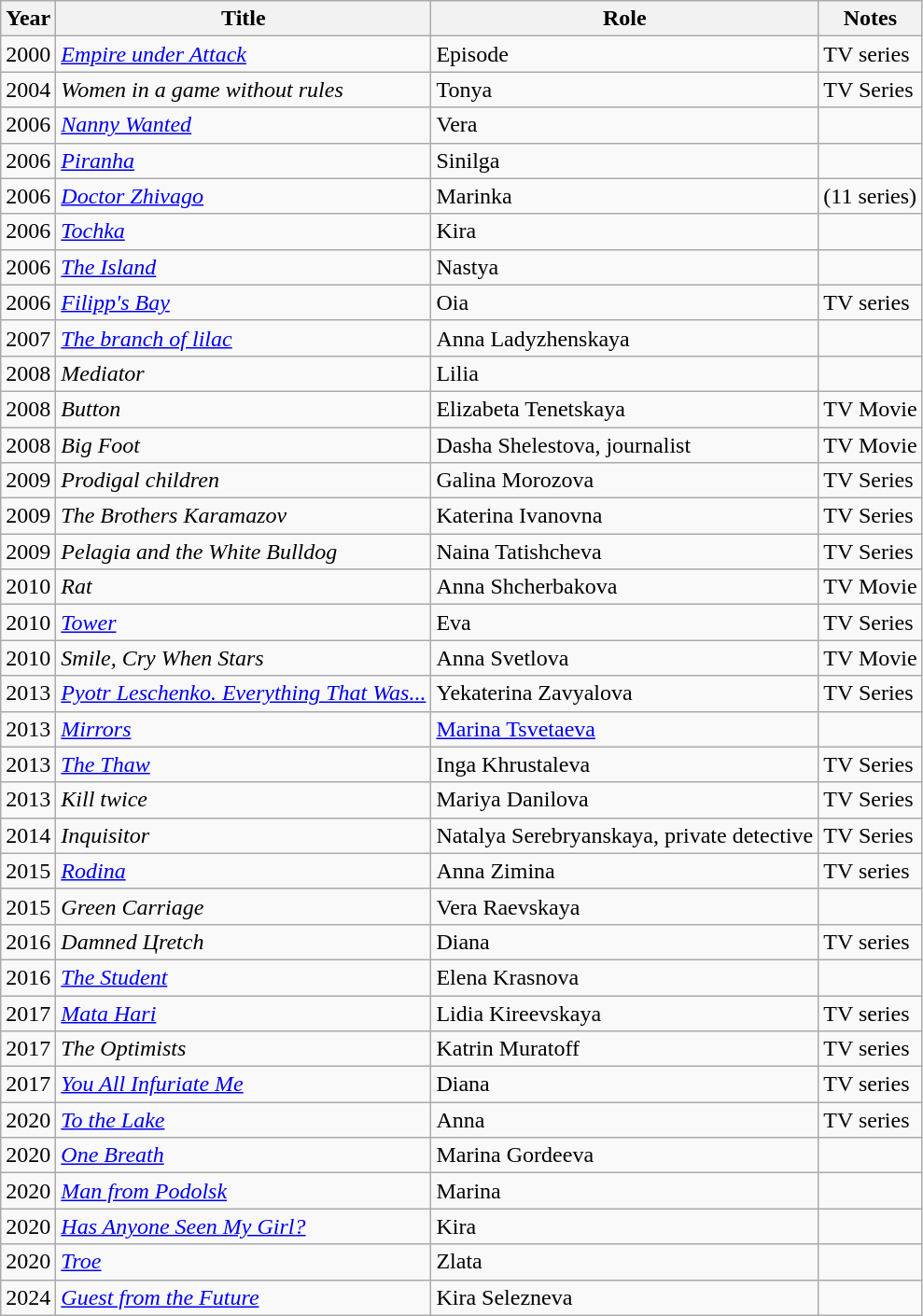<table class="wikitable sortable">
<tr>
<th>Year</th>
<th>Title</th>
<th>Role</th>
<th>Notes</th>
</tr>
<tr>
<td>2000</td>
<td><em><a href='#'>Empire under Attack</a></em></td>
<td>Episode</td>
<td>TV series</td>
</tr>
<tr>
<td>2004</td>
<td><em>Women in a game without rules</em></td>
<td>Tonya</td>
<td>TV Series</td>
</tr>
<tr>
<td>2006</td>
<td><em><a href='#'>Nanny Wanted</a></em></td>
<td>Vera</td>
<td></td>
</tr>
<tr>
<td>2006</td>
<td><em><a href='#'>Piranha</a></em></td>
<td>Sinilga</td>
<td></td>
</tr>
<tr>
<td>2006</td>
<td><em><a href='#'>Doctor Zhivago</a></em></td>
<td>Marinka</td>
<td>(11 series)</td>
</tr>
<tr>
<td>2006</td>
<td><em><a href='#'>Tochka</a></em></td>
<td>Kira</td>
<td></td>
</tr>
<tr>
<td>2006</td>
<td><em><a href='#'>The Island</a></em></td>
<td>Nastya</td>
<td></td>
</tr>
<tr>
<td>2006</td>
<td><em><a href='#'>Filipp's Bay</a></em></td>
<td>Oia</td>
<td>TV series</td>
</tr>
<tr>
<td>2007</td>
<td><em><a href='#'>The branch of lilac</a></em></td>
<td>Anna Ladyzhenskaya</td>
<td></td>
</tr>
<tr>
<td>2008</td>
<td><em>Mediator</em></td>
<td>Lilia</td>
<td></td>
</tr>
<tr>
<td>2008</td>
<td><em>Button</em></td>
<td>Elizabeta Tenetskaya</td>
<td>TV Movie</td>
</tr>
<tr>
<td>2008</td>
<td><em>Big Foot</em></td>
<td>Dasha Shelestova, journalist</td>
<td>TV Movie</td>
</tr>
<tr>
<td>2009</td>
<td><em>Prodigal children</em></td>
<td>Galina Morozova</td>
<td>TV Series</td>
</tr>
<tr>
<td>2009</td>
<td><em>The Brothers Karamazov</em></td>
<td>Katerina Ivanovna</td>
<td>TV Series</td>
</tr>
<tr>
<td>2009</td>
<td><em>Pelagia and the White Bulldog</em></td>
<td>Naina Tatishcheva</td>
<td>TV Series</td>
</tr>
<tr>
<td>2010</td>
<td><em>Rat</em></td>
<td>Anna Shcherbakova</td>
<td>TV Movie</td>
</tr>
<tr>
<td>2010</td>
<td><em><a href='#'>Tower</a></em></td>
<td>Eva</td>
<td>TV Series</td>
</tr>
<tr>
<td>2010</td>
<td><em>Smile, Cry When Stars</em></td>
<td>Anna Svetlova</td>
<td>TV Movie</td>
</tr>
<tr>
<td>2013</td>
<td><em><a href='#'>Pyotr Leschenko. Everything That Was...</a></em></td>
<td>Yekaterina Zavyalova</td>
<td>TV Series</td>
</tr>
<tr>
<td>2013</td>
<td><em><a href='#'>Mirrors</a></em></td>
<td><a href='#'>Marina Tsvetaeva</a></td>
<td></td>
</tr>
<tr>
<td>2013</td>
<td><em><a href='#'>The Thaw</a></em></td>
<td>Inga Khrustaleva</td>
<td>TV Series</td>
</tr>
<tr>
<td>2013</td>
<td><em>Kill twice</em></td>
<td>Mariya Danilova</td>
<td>TV Series</td>
</tr>
<tr>
<td>2014</td>
<td><em>Inquisitor</em></td>
<td>Natalya Serebryanskaya, private detective</td>
<td>TV Series</td>
</tr>
<tr>
<td>2015</td>
<td><em><a href='#'>Rodina</a></em></td>
<td>Anna Zimina</td>
<td>TV series</td>
</tr>
<tr>
<td>2015</td>
<td><em>Green Сarriage</em></td>
<td>Vera Raevskaya</td>
<td></td>
</tr>
<tr>
<td>2016</td>
<td><em>Damned Цretch</em></td>
<td>Diana</td>
<td>TV series</td>
</tr>
<tr>
<td>2016</td>
<td><em><a href='#'>The Student</a></em></td>
<td>Elena Krasnova</td>
<td></td>
</tr>
<tr>
<td>2017</td>
<td><em><a href='#'>Mata Hari</a></em></td>
<td>Lidia Kireevskaya</td>
<td>TV series</td>
</tr>
<tr>
<td>2017</td>
<td><em>The Optimists</em></td>
<td>Katrin Muratoff</td>
<td>TV series</td>
</tr>
<tr>
<td>2017</td>
<td><em><a href='#'>You All Infuriate Me</a></em></td>
<td>Diana</td>
<td>TV series</td>
</tr>
<tr>
<td>2020</td>
<td><em><a href='#'>To the Lake</a></em></td>
<td>Anna</td>
<td>TV series</td>
</tr>
<tr>
<td>2020</td>
<td><em><a href='#'>One Breath</a></em></td>
<td>Marina Gordeeva</td>
<td></td>
</tr>
<tr>
<td>2020</td>
<td><em><a href='#'>Man from Podolsk</a></em></td>
<td>Marina</td>
<td></td>
</tr>
<tr>
<td>2020</td>
<td><em><a href='#'>Has Anyone Seen My Girl?</a></em></td>
<td>Kira</td>
<td></td>
</tr>
<tr>
<td>2020</td>
<td><em><a href='#'>Troe</a></em></td>
<td>Zlata</td>
<td></td>
</tr>
<tr>
<td>2024</td>
<td><em><a href='#'>Guest from the Future</a></em></td>
<td>Kira Selezneva</td>
<td></td>
</tr>
</table>
